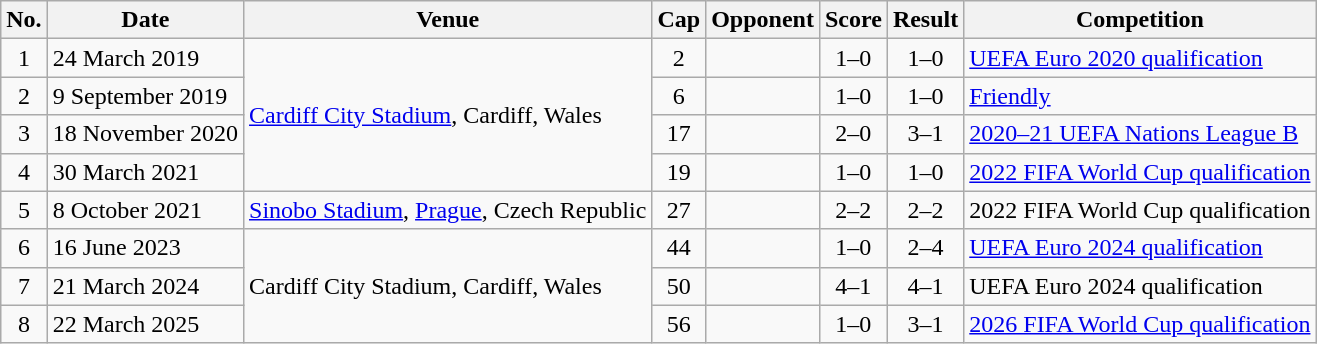<table class="wikitable sortable">
<tr>
<th scope=col>No.</th>
<th scope=col>Date</th>
<th scope=col>Venue</th>
<th scope=col>Cap</th>
<th scope=col>Opponent</th>
<th scope=col>Score</th>
<th scope=col>Result</th>
<th scope=col>Competition</th>
</tr>
<tr>
<td align="center">1</td>
<td>24 March 2019</td>
<td rowspan=4><a href='#'>Cardiff City Stadium</a>, Cardiff, Wales</td>
<td align="center">2</td>
<td></td>
<td align="center">1–0</td>
<td align="center">1–0</td>
<td><a href='#'>UEFA Euro 2020 qualification</a></td>
</tr>
<tr>
<td align="center">2</td>
<td>9 September 2019</td>
<td align="center">6</td>
<td></td>
<td align="center">1–0</td>
<td align="center">1–0</td>
<td><a href='#'>Friendly</a></td>
</tr>
<tr>
<td align="center">3</td>
<td>18 November 2020</td>
<td align="center">17</td>
<td></td>
<td align="center">2–0</td>
<td align="center">3–1</td>
<td><a href='#'>2020–21 UEFA Nations League B</a></td>
</tr>
<tr>
<td align="center">4</td>
<td>30 March 2021</td>
<td align="center">19</td>
<td></td>
<td align="center">1–0</td>
<td align="center">1–0</td>
<td><a href='#'>2022 FIFA World Cup qualification</a></td>
</tr>
<tr>
<td align="center">5</td>
<td>8 October 2021</td>
<td><a href='#'>Sinobo Stadium</a>, <a href='#'>Prague</a>, Czech Republic</td>
<td align="center">27</td>
<td></td>
<td align="center">2–2</td>
<td align="center">2–2</td>
<td>2022 FIFA World Cup qualification</td>
</tr>
<tr>
<td align="center">6</td>
<td>16 June 2023</td>
<td rowspan=3>Cardiff City Stadium, Cardiff, Wales</td>
<td align="center">44</td>
<td></td>
<td align="center">1–0</td>
<td align="center">2–4</td>
<td><a href='#'>UEFA Euro 2024 qualification</a></td>
</tr>
<tr>
<td align="center">7</td>
<td>21 March 2024</td>
<td align="center">50</td>
<td></td>
<td align="center">4–1</td>
<td align="center">4–1</td>
<td>UEFA Euro 2024 qualification</td>
</tr>
<tr>
<td align="center">8</td>
<td>22 March 2025</td>
<td align="center">56</td>
<td></td>
<td align="center">1–0</td>
<td align="center">3–1</td>
<td><a href='#'>2026 FIFA World Cup qualification</a></td>
</tr>
</table>
